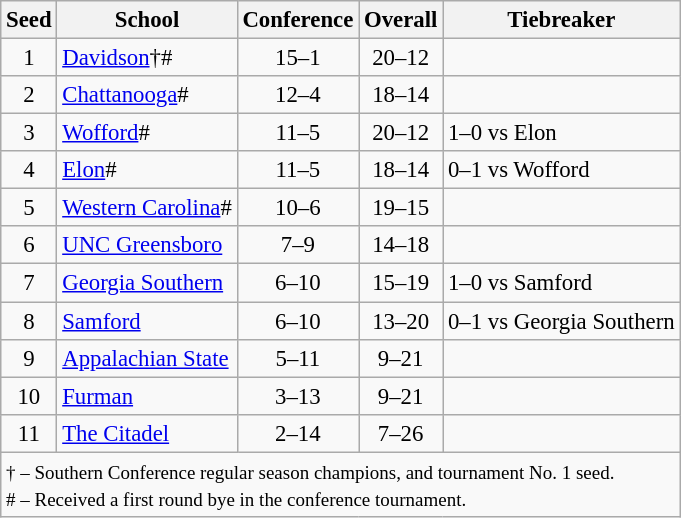<table class="wikitable" style="white-space:nowrap; font-size:95%; text-align:center">
<tr>
<th>Seed</th>
<th>School</th>
<th>Conference</th>
<th>Overall</th>
<th>Tiebreaker</th>
</tr>
<tr>
<td>1</td>
<td align=left><a href='#'>Davidson</a>†#</td>
<td>15–1</td>
<td>20–12</td>
<td></td>
</tr>
<tr>
<td>2</td>
<td align=left><a href='#'>Chattanooga</a>#</td>
<td>12–4</td>
<td>18–14</td>
<td></td>
</tr>
<tr>
<td>3</td>
<td align=left><a href='#'>Wofford</a>#</td>
<td>11–5</td>
<td>20–12</td>
<td align=left>1–0 vs Elon</td>
</tr>
<tr>
<td>4</td>
<td align=left><a href='#'>Elon</a>#</td>
<td>11–5</td>
<td>18–14</td>
<td align=left>0–1 vs Wofford</td>
</tr>
<tr>
<td>5</td>
<td align=left><a href='#'>Western Carolina</a>#</td>
<td>10–6</td>
<td>19–15</td>
<td></td>
</tr>
<tr>
<td>6</td>
<td align=left><a href='#'>UNC Greensboro</a></td>
<td>7–9</td>
<td>14–18</td>
<td></td>
</tr>
<tr>
<td>7</td>
<td align=left><a href='#'>Georgia Southern</a></td>
<td>6–10</td>
<td>15–19</td>
<td align=left>1–0 vs Samford</td>
</tr>
<tr>
<td>8</td>
<td align=left><a href='#'>Samford</a></td>
<td>6–10</td>
<td>13–20</td>
<td align=left>0–1 vs Georgia Southern</td>
</tr>
<tr>
<td>9</td>
<td align=left><a href='#'>Appalachian State</a></td>
<td>5–11</td>
<td>9–21</td>
<td></td>
</tr>
<tr>
<td>10</td>
<td align=left><a href='#'>Furman</a></td>
<td>3–13</td>
<td>9–21</td>
<td></td>
</tr>
<tr>
<td>11</td>
<td align=left><a href='#'>The Citadel</a></td>
<td>2–14</td>
<td>7–26</td>
<td></td>
</tr>
<tr>
<td colspan=6 align=left><small>† – Southern Conference regular season champions, and tournament No. 1 seed.<br># – Received a first round bye in the conference tournament.</small></td>
</tr>
</table>
